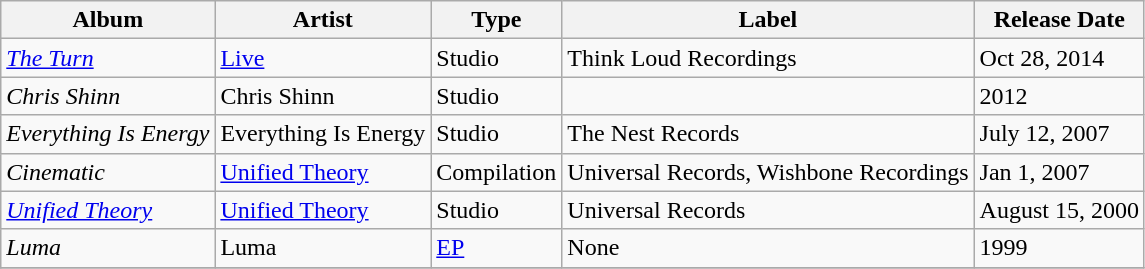<table class="wikitable">
<tr>
<th>Album</th>
<th>Artist</th>
<th>Type</th>
<th>Label</th>
<th>Release Date</th>
</tr>
<tr>
<td><em><a href='#'>The Turn</a></em></td>
<td><a href='#'>Live</a></td>
<td>Studio</td>
<td>Think Loud Recordings</td>
<td>Oct 28, 2014</td>
</tr>
<tr>
<td><em>Chris Shinn</em></td>
<td>Chris Shinn</td>
<td>Studio</td>
<td></td>
<td>2012</td>
</tr>
<tr>
<td><em>Everything Is Energy</em></td>
<td>Everything Is Energy</td>
<td>Studio</td>
<td>The Nest Records</td>
<td>July 12, 2007</td>
</tr>
<tr>
<td><em>Cinematic</em></td>
<td><a href='#'>Unified Theory</a></td>
<td>Compilation</td>
<td>Universal Records, Wishbone Recordings</td>
<td>Jan 1, 2007</td>
</tr>
<tr>
<td><em><a href='#'>Unified Theory</a></em></td>
<td><a href='#'>Unified Theory</a></td>
<td>Studio</td>
<td>Universal Records</td>
<td>August 15, 2000</td>
</tr>
<tr>
<td><em>Luma</em></td>
<td>Luma</td>
<td><a href='#'>EP</a></td>
<td>None</td>
<td>1999</td>
</tr>
<tr>
</tr>
</table>
